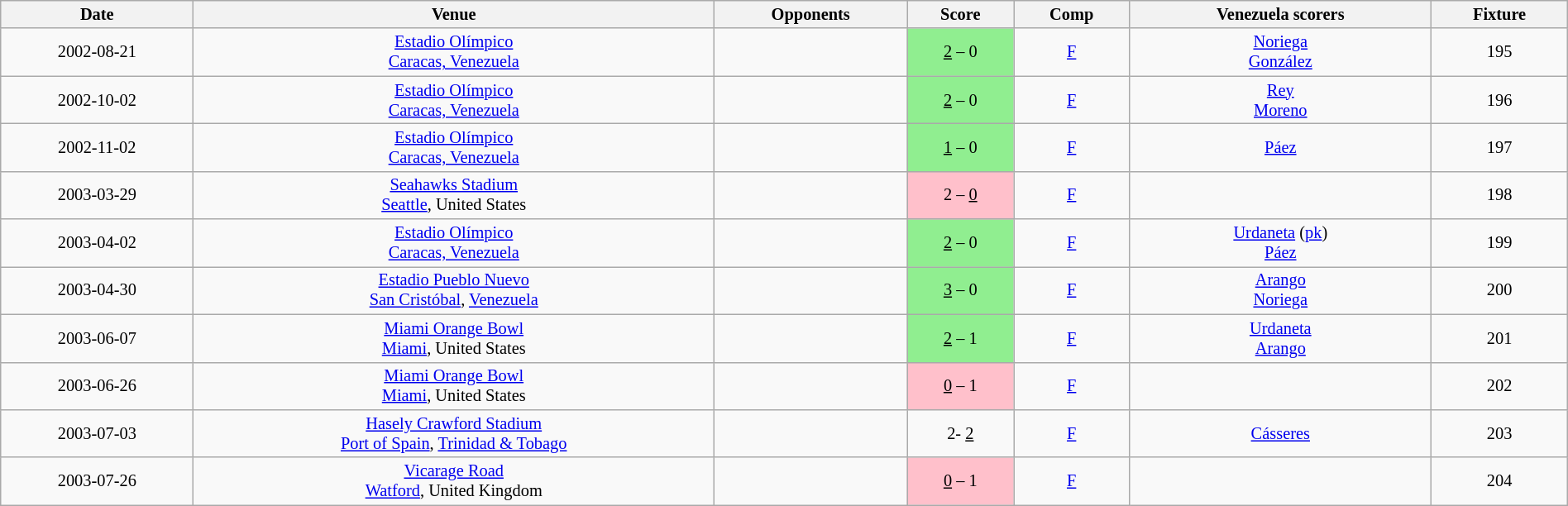<table class="wikitable" style="font-size:85%; text-align:center;" width="100%">
<tr>
<th>Date</th>
<th>Venue</th>
<th>Opponents</th>
<th>Score</th>
<th>Comp</th>
<th>Venezuela scorers</th>
<th>Fixture </th>
</tr>
<tr>
<td>2002-08-21</td>
<td><a href='#'>Estadio Olímpico</a><br><a href='#'>Caracas, Venezuela</a></td>
<td></td>
<td bgcolor="lightgreen"><u>2</u> – 0</td>
<td><a href='#'>F</a></td>
<td><a href='#'>Noriega</a>  <br> <a href='#'>González</a> </td>
<td>195</td>
</tr>
<tr>
<td>2002-10-02</td>
<td><a href='#'>Estadio Olímpico</a><br><a href='#'>Caracas, Venezuela</a></td>
<td></td>
<td bgcolor="lightgreen"><u>2</u> – 0</td>
<td><a href='#'>F</a></td>
<td><a href='#'>Rey</a>  <br> <a href='#'>Moreno</a> </td>
<td>196</td>
</tr>
<tr>
<td>2002-11-02</td>
<td><a href='#'>Estadio Olímpico</a><br><a href='#'>Caracas, Venezuela</a></td>
<td></td>
<td bgcolor="lightgreen"><u>1</u> – 0</td>
<td><a href='#'>F</a></td>
<td><a href='#'>Páez</a> </td>
<td>197</td>
</tr>
<tr>
<td>2003-03-29</td>
<td><a href='#'>Seahawks Stadium</a><br><a href='#'>Seattle</a>, United States</td>
<td></td>
<td bgcolor="pink">2 – <u>0</u></td>
<td><a href='#'>F</a></td>
<td></td>
<td>198</td>
</tr>
<tr>
<td>2003-04-02</td>
<td><a href='#'>Estadio Olímpico</a><br><a href='#'>Caracas, Venezuela</a></td>
<td></td>
<td bgcolor="lightgreen"><u>2</u> – 0</td>
<td><a href='#'>F</a></td>
<td><a href='#'>Urdaneta</a>  (<a href='#'>pk</a>) <br> <a href='#'>Páez</a> </td>
<td>199</td>
</tr>
<tr>
<td>2003-04-30</td>
<td><a href='#'>Estadio Pueblo Nuevo</a><br><a href='#'>San Cristóbal</a>, <a href='#'>Venezuela</a></td>
<td></td>
<td bgcolor="lightgreen"><u>3</u> – 0</td>
<td><a href='#'>F</a></td>
<td><a href='#'>Arango</a>   <br> <a href='#'>Noriega</a> </td>
<td>200</td>
</tr>
<tr>
<td>2003-06-07</td>
<td><a href='#'>Miami Orange Bowl</a><br><a href='#'>Miami</a>, United States</td>
<td></td>
<td bgcolor="lightgreen"><u>2</u> – 1</td>
<td><a href='#'>F</a></td>
<td><a href='#'>Urdaneta</a>  <br> <a href='#'>Arango</a> </td>
<td>201</td>
</tr>
<tr>
<td>2003-06-26</td>
<td><a href='#'>Miami Orange Bowl</a><br><a href='#'>Miami</a>, United States</td>
<td></td>
<td bgcolor="pink"><u>0</u> – 1</td>
<td><a href='#'>F</a></td>
<td></td>
<td>202</td>
</tr>
<tr>
<td>2003-07-03</td>
<td><a href='#'>Hasely Crawford Stadium</a><br><a href='#'>Port of Spain</a>, <a href='#'>Trinidad & Tobago</a></td>
<td></td>
<td>2- <u>2</u></td>
<td><a href='#'>F</a></td>
<td><a href='#'>Cásseres</a>  </td>
<td>203</td>
</tr>
<tr>
<td>2003-07-26</td>
<td><a href='#'>Vicarage Road</a><br><a href='#'>Watford</a>, United Kingdom</td>
<td></td>
<td bgcolor="pink"><u>0</u> – 1</td>
<td><a href='#'>F</a></td>
<td></td>
<td>204</td>
</tr>
</table>
